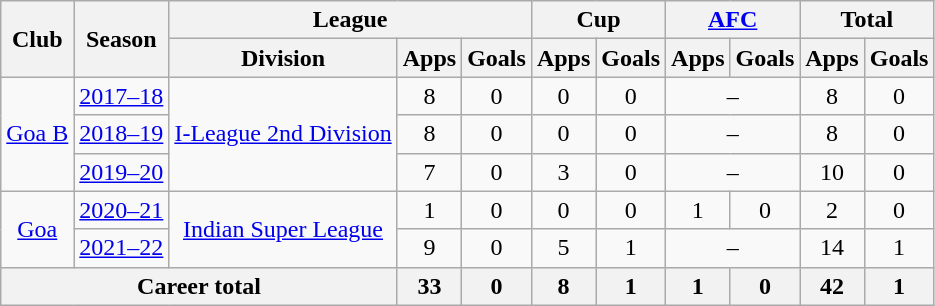<table class=wikitable style=text-align:center>
<tr>
<th rowspan=2>Club</th>
<th rowspan=2>Season</th>
<th colspan=3>League</th>
<th colspan=2>Cup</th>
<th colspan=2><a href='#'>AFC</a></th>
<th colspan=2>Total</th>
</tr>
<tr>
<th>Division</th>
<th>Apps</th>
<th>Goals</th>
<th>Apps</th>
<th>Goals</th>
<th>Apps</th>
<th>Goals</th>
<th>Apps</th>
<th>Goals</th>
</tr>
<tr>
<td rowspan="3"><a href='#'>Goa B</a></td>
<td><a href='#'>2017–18</a></td>
<td rowspan="3"><a href='#'>I-League 2nd Division</a></td>
<td>8</td>
<td>0</td>
<td>0</td>
<td>0</td>
<td colspan="2">–</td>
<td>8</td>
<td>0</td>
</tr>
<tr>
<td><a href='#'>2018–19</a></td>
<td>8</td>
<td>0</td>
<td>0</td>
<td>0</td>
<td colspan="2">–</td>
<td>8</td>
<td>0</td>
</tr>
<tr>
<td><a href='#'>2019–20</a></td>
<td>7</td>
<td>0</td>
<td>3</td>
<td>0</td>
<td colspan="2">–</td>
<td>10</td>
<td>0</td>
</tr>
<tr>
<td rowspan="2"><a href='#'>Goa</a></td>
<td><a href='#'>2020–21</a></td>
<td rowspan="2"><a href='#'>Indian Super League</a></td>
<td>1</td>
<td>0</td>
<td>0</td>
<td>0</td>
<td>1</td>
<td>0</td>
<td>2</td>
<td>0</td>
</tr>
<tr>
<td><a href='#'>2021–22</a></td>
<td>9</td>
<td>0</td>
<td>5</td>
<td>1</td>
<td colspan="2">–</td>
<td>14</td>
<td>1</td>
</tr>
<tr>
<th colspan="3">Career total</th>
<th>33</th>
<th>0</th>
<th>8</th>
<th>1</th>
<th>1</th>
<th>0</th>
<th>42</th>
<th>1</th>
</tr>
</table>
